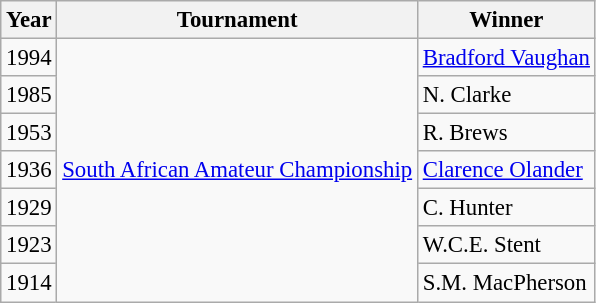<table class="sortable wikitable" style="font-size:95%">
<tr>
<th>Year</th>
<th>Tournament</th>
<th>Winner</th>
</tr>
<tr>
<td align=center>1994</td>
<td rowspan=7><a href='#'>South African Amateur Championship</a></td>
<td> <a href='#'>Bradford Vaughan</a></td>
</tr>
<tr>
<td align=center>1985</td>
<td> N. Clarke</td>
</tr>
<tr>
<td align=center>1953</td>
<td> R. Brews</td>
</tr>
<tr>
<td align=center>1936</td>
<td> <a href='#'>Clarence Olander</a></td>
</tr>
<tr>
<td align=center>1929</td>
<td> C. Hunter</td>
</tr>
<tr>
<td align=center>1923</td>
<td> W.C.E. Stent</td>
</tr>
<tr>
<td align=center>1914</td>
<td> S.M. MacPherson</td>
</tr>
</table>
